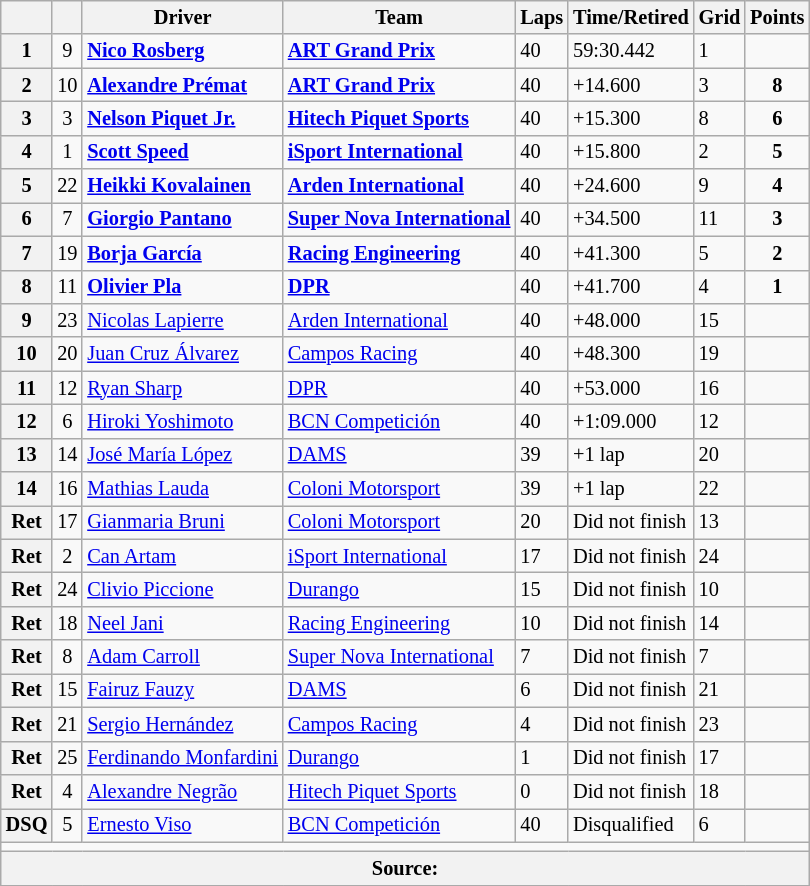<table class="wikitable" style="font-size:85%">
<tr>
<th></th>
<th></th>
<th>Driver</th>
<th>Team</th>
<th>Laps</th>
<th>Time/Retired</th>
<th>Grid</th>
<th>Points</th>
</tr>
<tr>
<th>1</th>
<td align="center">9</td>
<td> <strong><a href='#'>Nico Rosberg</a></strong></td>
<td><strong><a href='#'>ART Grand Prix</a></strong></td>
<td>40</td>
<td>59:30.442</td>
<td>1</td>
<td align="center"><strong></strong></td>
</tr>
<tr>
<th>2</th>
<td align="center">10</td>
<td> <strong><a href='#'>Alexandre Prémat</a></strong></td>
<td><strong><a href='#'>ART Grand Prix</a></strong></td>
<td>40</td>
<td>+14.600</td>
<td>3</td>
<td align="center"><strong>8</strong></td>
</tr>
<tr>
<th>3</th>
<td align="center">3</td>
<td> <strong><a href='#'>Nelson Piquet Jr.</a></strong></td>
<td><strong><a href='#'>Hitech Piquet Sports</a></strong></td>
<td>40</td>
<td>+15.300</td>
<td>8</td>
<td align="center"><strong>6</strong></td>
</tr>
<tr>
<th>4</th>
<td align="center">1</td>
<td> <strong><a href='#'>Scott Speed</a></strong></td>
<td><strong><a href='#'>iSport International</a></strong></td>
<td>40</td>
<td>+15.800</td>
<td>2</td>
<td align="center"><strong>5</strong></td>
</tr>
<tr>
<th>5</th>
<td align="center">22</td>
<td> <strong><a href='#'>Heikki Kovalainen</a></strong></td>
<td><strong><a href='#'>Arden International</a></strong></td>
<td>40</td>
<td>+24.600</td>
<td>9</td>
<td align="center"><strong>4</strong></td>
</tr>
<tr>
<th>6</th>
<td align="center">7</td>
<td> <strong><a href='#'>Giorgio Pantano</a></strong></td>
<td><strong><a href='#'>Super Nova International</a></strong></td>
<td>40</td>
<td>+34.500</td>
<td>11</td>
<td align="center"><strong>3</strong></td>
</tr>
<tr>
<th>7</th>
<td align="center">19</td>
<td> <strong><a href='#'>Borja García</a></strong></td>
<td><strong><a href='#'>Racing Engineering</a></strong></td>
<td>40</td>
<td>+41.300</td>
<td>5</td>
<td align="center"><strong>2</strong></td>
</tr>
<tr>
<th>8</th>
<td align="center">11</td>
<td> <strong><a href='#'>Olivier Pla</a></strong></td>
<td><strong><a href='#'>DPR</a></strong></td>
<td>40</td>
<td>+41.700</td>
<td>4</td>
<td align="center"><strong>1</strong></td>
</tr>
<tr>
<th>9</th>
<td align="center">23</td>
<td> <a href='#'>Nicolas Lapierre</a></td>
<td><a href='#'>Arden International</a></td>
<td>40</td>
<td>+48.000</td>
<td>15</td>
<td></td>
</tr>
<tr>
<th>10</th>
<td align="center">20</td>
<td> <a href='#'>Juan Cruz Álvarez</a></td>
<td><a href='#'>Campos Racing</a></td>
<td>40</td>
<td>+48.300</td>
<td>19</td>
<td></td>
</tr>
<tr>
<th>11</th>
<td align="center">12</td>
<td> <a href='#'>Ryan Sharp</a></td>
<td><a href='#'>DPR</a></td>
<td>40</td>
<td>+53.000</td>
<td>16</td>
<td></td>
</tr>
<tr>
<th>12</th>
<td align="center">6</td>
<td> <a href='#'>Hiroki Yoshimoto</a></td>
<td><a href='#'>BCN Competición</a></td>
<td>40</td>
<td>+1:09.000</td>
<td>12</td>
<td></td>
</tr>
<tr>
<th>13</th>
<td align="center">14</td>
<td> <a href='#'>José María López</a></td>
<td><a href='#'>DAMS</a></td>
<td>39</td>
<td>+1 lap</td>
<td>20</td>
<td></td>
</tr>
<tr>
<th>14</th>
<td align="center">16</td>
<td> <a href='#'>Mathias Lauda</a></td>
<td><a href='#'>Coloni Motorsport</a></td>
<td>39</td>
<td>+1 lap</td>
<td>22</td>
<td></td>
</tr>
<tr>
<th>Ret</th>
<td align="center">17</td>
<td> <a href='#'>Gianmaria Bruni</a></td>
<td><a href='#'>Coloni Motorsport</a></td>
<td>20</td>
<td>Did not finish</td>
<td>13</td>
<td></td>
</tr>
<tr>
<th>Ret</th>
<td align="center">2</td>
<td> <a href='#'>Can Artam</a></td>
<td><a href='#'>iSport International</a></td>
<td>17</td>
<td>Did not finish</td>
<td>24</td>
<td></td>
</tr>
<tr>
<th>Ret</th>
<td align="center">24</td>
<td> <a href='#'>Clivio Piccione</a></td>
<td><a href='#'>Durango</a></td>
<td>15</td>
<td>Did not finish</td>
<td>10</td>
<td></td>
</tr>
<tr>
<th>Ret</th>
<td align="center">18</td>
<td> <a href='#'>Neel Jani</a></td>
<td><a href='#'>Racing Engineering</a></td>
<td>10</td>
<td>Did not finish</td>
<td>14</td>
<td></td>
</tr>
<tr>
<th>Ret</th>
<td align="center">8</td>
<td> <a href='#'>Adam Carroll</a></td>
<td><a href='#'>Super Nova International</a></td>
<td>7</td>
<td>Did not finish</td>
<td>7</td>
<td></td>
</tr>
<tr>
<th>Ret</th>
<td align="center">15</td>
<td> <a href='#'>Fairuz Fauzy</a></td>
<td><a href='#'>DAMS</a></td>
<td>6</td>
<td>Did not finish</td>
<td>21</td>
<td></td>
</tr>
<tr>
<th>Ret</th>
<td align="center">21</td>
<td> <a href='#'>Sergio Hernández</a></td>
<td><a href='#'>Campos Racing</a></td>
<td>4</td>
<td>Did not finish</td>
<td>23</td>
<td></td>
</tr>
<tr>
<th>Ret</th>
<td align="center">25</td>
<td> <a href='#'>Ferdinando Monfardini</a></td>
<td><a href='#'>Durango</a></td>
<td>1</td>
<td>Did not finish</td>
<td>17</td>
<td></td>
</tr>
<tr>
<th>Ret</th>
<td align="center">4</td>
<td> <a href='#'>Alexandre Negrão</a></td>
<td><a href='#'>Hitech Piquet Sports</a></td>
<td>0</td>
<td>Did not finish</td>
<td>18</td>
<td></td>
</tr>
<tr>
<th>DSQ</th>
<td align="center">5</td>
<td> <a href='#'>Ernesto Viso</a></td>
<td><a href='#'>BCN Competición</a></td>
<td>40</td>
<td>Disqualified</td>
<td>6</td>
<td></td>
</tr>
<tr>
<td colspan="8"></td>
</tr>
<tr>
<th colspan="8">Source:</th>
</tr>
<tr>
</tr>
</table>
